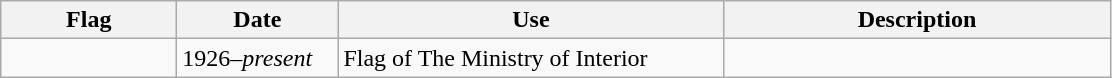<table class="wikitable">
<tr>
<th style="width:110px;">Flag</th>
<th style="width:100px;">Date</th>
<th style="width:250px;">Use</th>
<th style="width:250px;">Description</th>
</tr>
<tr>
<td></td>
<td>1926–<em>present</em></td>
<td>Flag of The Ministry of Interior</td>
<td></td>
</tr>
</table>
